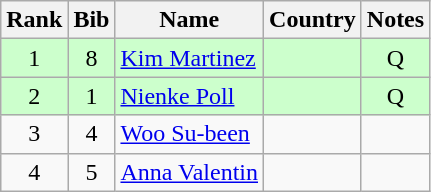<table class="wikitable" style="text-align:center;">
<tr>
<th>Rank</th>
<th>Bib</th>
<th>Name</th>
<th>Country</th>
<th>Notes</th>
</tr>
<tr bgcolor=ccffcc>
<td>1</td>
<td>8</td>
<td align=left><a href='#'>Kim Martinez</a></td>
<td align=left></td>
<td>Q</td>
</tr>
<tr bgcolor=ccffcc>
<td>2</td>
<td>1</td>
<td align=left><a href='#'>Nienke Poll</a></td>
<td align=left></td>
<td>Q</td>
</tr>
<tr>
<td>3</td>
<td>4</td>
<td align=left><a href='#'>Woo Su-been</a></td>
<td align=left></td>
<td></td>
</tr>
<tr>
<td>4</td>
<td>5</td>
<td align=left><a href='#'>Anna Valentin</a></td>
<td align=left></td>
<td></td>
</tr>
</table>
